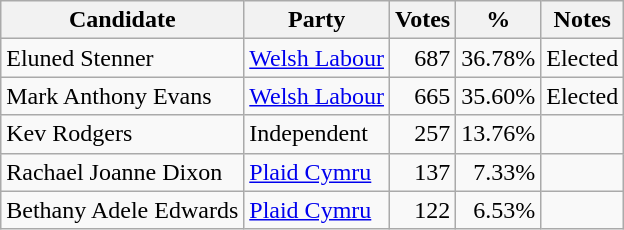<table class=wikitable style=text-align:right>
<tr>
<th>Candidate</th>
<th>Party</th>
<th>Votes</th>
<th>%</th>
<th>Notes</th>
</tr>
<tr>
<td align=left>Eluned Stenner</td>
<td align=left><a href='#'>Welsh Labour</a></td>
<td>687</td>
<td>36.78%</td>
<td align=left>Elected</td>
</tr>
<tr>
<td align=left>Mark Anthony Evans</td>
<td align=left><a href='#'>Welsh Labour</a></td>
<td>665</td>
<td>35.60%</td>
<td align=left>Elected</td>
</tr>
<tr>
<td align=left>Kev Rodgers</td>
<td align=left>Independent</td>
<td>257</td>
<td>13.76%</td>
<td></td>
</tr>
<tr>
<td align=left>Rachael Joanne Dixon</td>
<td align=left><a href='#'>Plaid Cymru</a></td>
<td>137</td>
<td>7.33%</td>
<td></td>
</tr>
<tr>
<td align=left>Bethany Adele Edwards</td>
<td align=left><a href='#'>Plaid Cymru</a></td>
<td>122</td>
<td>6.53%</td>
<td></td>
</tr>
</table>
